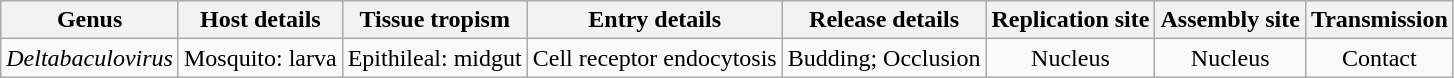<table class="wikitable sortable" style="text-align:center">
<tr>
<th>Genus</th>
<th>Host details</th>
<th>Tissue tropism</th>
<th>Entry details</th>
<th>Release details</th>
<th>Replication site</th>
<th>Assembly site</th>
<th>Transmission</th>
</tr>
<tr>
<td><em>Deltabaculovirus</em></td>
<td>Mosquito: larva</td>
<td>Epithileal: midgut</td>
<td>Cell receptor endocytosis</td>
<td>Budding; Occlusion</td>
<td>Nucleus</td>
<td>Nucleus</td>
<td>Contact</td>
</tr>
</table>
